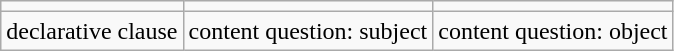<table class="wikitable">
<tr>
<td></td>
<td></td>
<td></td>
</tr>
<tr>
<td>declarative clause</td>
<td>content question: subject</td>
<td>content question: object</td>
</tr>
</table>
